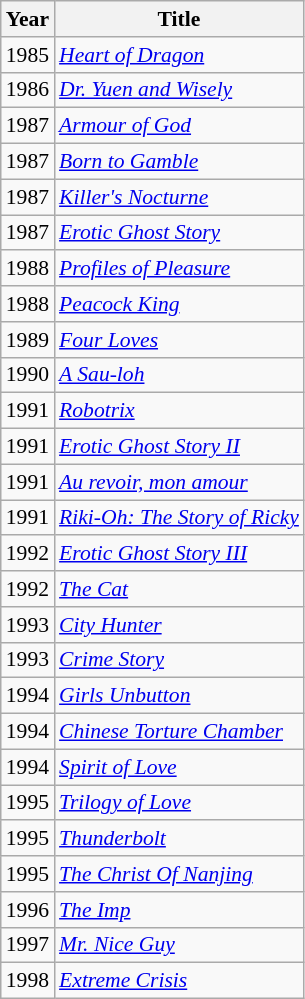<table class="wikitable" style="font-size: 90%;">
<tr>
<th>Year</th>
<th>Title</th>
</tr>
<tr>
<td>1985</td>
<td><em><a href='#'>Heart of Dragon</a></em></td>
</tr>
<tr>
<td>1986</td>
<td><em><a href='#'>Dr. Yuen and Wisely</a></em></td>
</tr>
<tr>
<td>1987</td>
<td><em><a href='#'>Armour of God</a></em></td>
</tr>
<tr>
<td>1987</td>
<td><em><a href='#'>Born to Gamble</a></em></td>
</tr>
<tr>
<td>1987</td>
<td><em><a href='#'>Killer's Nocturne</a></em></td>
</tr>
<tr>
<td>1987</td>
<td><em><a href='#'>Erotic Ghost Story</a></em></td>
</tr>
<tr>
<td>1988</td>
<td><em><a href='#'>Profiles of Pleasure</a></em></td>
</tr>
<tr>
<td>1988</td>
<td><em><a href='#'>Peacock King</a></em></td>
</tr>
<tr>
<td>1989</td>
<td><em><a href='#'>Four Loves</a></em></td>
</tr>
<tr>
<td>1990</td>
<td><em><a href='#'>A Sau-loh</a></em></td>
</tr>
<tr>
<td>1991</td>
<td><em><a href='#'>Robotrix</a></em></td>
</tr>
<tr>
<td>1991</td>
<td><em><a href='#'>Erotic Ghost Story II</a></em></td>
</tr>
<tr>
<td>1991</td>
<td><em><a href='#'>Au revoir, mon amour</a></em></td>
</tr>
<tr>
<td>1991</td>
<td><em><a href='#'>Riki-Oh: The Story of Ricky</a></em></td>
</tr>
<tr>
<td>1992</td>
<td><em><a href='#'>Erotic Ghost Story III</a></em></td>
</tr>
<tr>
<td>1992</td>
<td><em><a href='#'>The Cat</a></em></td>
</tr>
<tr>
<td>1993</td>
<td><em><a href='#'>City Hunter</a></em></td>
</tr>
<tr>
<td>1993</td>
<td><em><a href='#'>Crime Story</a></em></td>
</tr>
<tr>
<td>1994</td>
<td><em><a href='#'>Girls Unbutton</a></em></td>
</tr>
<tr>
<td>1994</td>
<td><em><a href='#'>Chinese Torture Chamber</a></em></td>
</tr>
<tr>
<td>1994</td>
<td><em><a href='#'>Spirit of Love</a></em></td>
</tr>
<tr>
<td>1995</td>
<td><em><a href='#'>Trilogy of Love</a></em></td>
</tr>
<tr>
<td>1995</td>
<td><em><a href='#'>Thunderbolt</a></em></td>
</tr>
<tr>
<td>1995</td>
<td><em><a href='#'>The Christ Of Nanjing</a></em></td>
</tr>
<tr>
<td>1996</td>
<td><em><a href='#'>The Imp</a></em></td>
</tr>
<tr>
<td>1997</td>
<td><em><a href='#'>Mr. Nice Guy</a></em></td>
</tr>
<tr>
<td>1998</td>
<td><em><a href='#'>Extreme Crisis</a></em></td>
</tr>
</table>
